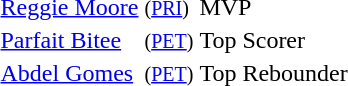<table border="0">
<tr>
<td> <a href='#'>Reggie Moore</a></td>
<td><small>(<a href='#'>PRI</a>)</small></td>
<td>MVP</td>
</tr>
<tr>
<td> <a href='#'>Parfait Bitee</a></td>
<td><small>(<a href='#'>PET</a>)</small></td>
<td>Top Scorer</td>
</tr>
<tr>
<td> <a href='#'>Abdel Gomes</a></td>
<td><small>(<a href='#'>PET</a>)</small></td>
<td>Top Rebounder</td>
</tr>
</table>
